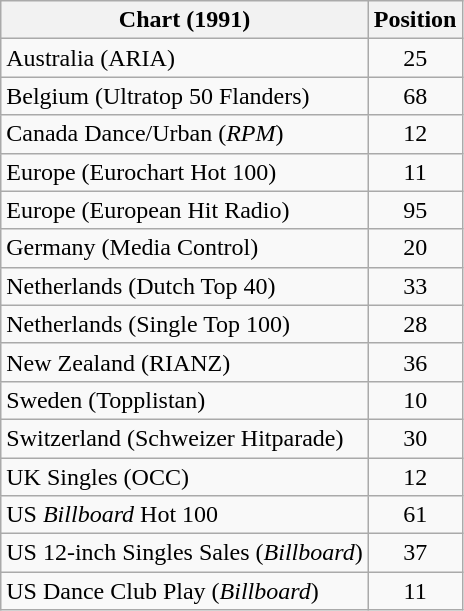<table class="wikitable sortable">
<tr>
<th>Chart (1991)</th>
<th>Position</th>
</tr>
<tr>
<td>Australia (ARIA)</td>
<td align="center">25</td>
</tr>
<tr>
<td>Belgium (Ultratop 50 Flanders)</td>
<td align="center">68</td>
</tr>
<tr>
<td>Canada Dance/Urban (<em>RPM</em>)</td>
<td align="center">12</td>
</tr>
<tr>
<td>Europe (Eurochart Hot 100)</td>
<td align="center">11</td>
</tr>
<tr>
<td>Europe (European Hit Radio)</td>
<td align="center">95</td>
</tr>
<tr>
<td>Germany (Media Control)</td>
<td align="center">20</td>
</tr>
<tr>
<td>Netherlands (Dutch Top 40)</td>
<td align="center">33</td>
</tr>
<tr>
<td>Netherlands (Single Top 100)</td>
<td align="center">28</td>
</tr>
<tr>
<td>New Zealand (RIANZ)</td>
<td align="center">36</td>
</tr>
<tr>
<td>Sweden (Topplistan)</td>
<td align="center">10</td>
</tr>
<tr>
<td>Switzerland (Schweizer Hitparade)</td>
<td align="center">30</td>
</tr>
<tr>
<td>UK Singles (OCC)</td>
<td align="center">12</td>
</tr>
<tr>
<td>US <em>Billboard</em> Hot 100</td>
<td align="center">61</td>
</tr>
<tr>
<td>US 12-inch Singles Sales (<em>Billboard</em>)</td>
<td align="center">37</td>
</tr>
<tr>
<td>US Dance Club Play (<em>Billboard</em>)</td>
<td align="center">11</td>
</tr>
</table>
